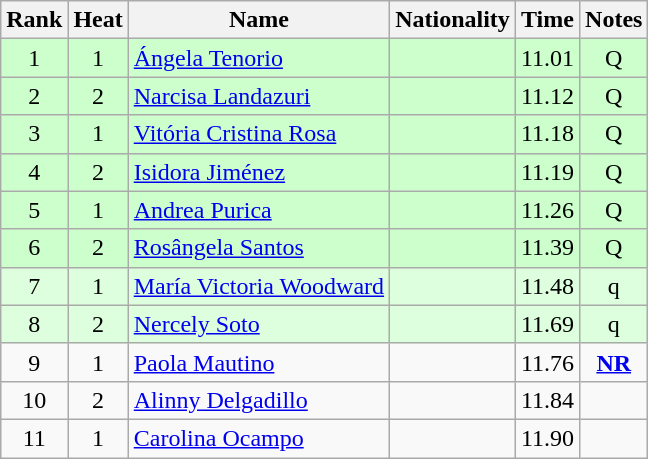<table class="wikitable sortable" style="text-align:center">
<tr>
<th>Rank</th>
<th>Heat</th>
<th>Name</th>
<th>Nationality</th>
<th>Time</th>
<th>Notes</th>
</tr>
<tr bgcolor=ccffcc>
<td>1</td>
<td>1</td>
<td align=left><a href='#'>Ángela Tenorio</a></td>
<td align=left></td>
<td>11.01</td>
<td>Q</td>
</tr>
<tr bgcolor=ccffcc>
<td>2</td>
<td>2</td>
<td align=left><a href='#'>Narcisa Landazuri</a></td>
<td align=left></td>
<td>11.12</td>
<td>Q</td>
</tr>
<tr bgcolor=ccffcc>
<td>3</td>
<td>1</td>
<td align=left><a href='#'>Vitória Cristina Rosa</a></td>
<td align=left></td>
<td>11.18</td>
<td>Q</td>
</tr>
<tr bgcolor=ccffcc>
<td>4</td>
<td>2</td>
<td align=left><a href='#'>Isidora Jiménez</a></td>
<td align=left></td>
<td>11.19</td>
<td>Q</td>
</tr>
<tr bgcolor=ccffcc>
<td>5</td>
<td>1</td>
<td align=left><a href='#'>Andrea Purica</a></td>
<td align=left></td>
<td>11.26</td>
<td>Q</td>
</tr>
<tr bgcolor=ccffcc>
<td>6</td>
<td>2</td>
<td align=left><a href='#'>Rosângela Santos</a></td>
<td align=left></td>
<td>11.39</td>
<td>Q</td>
</tr>
<tr bgcolor=ddffdd>
<td>7</td>
<td>1</td>
<td align=left><a href='#'>María Victoria Woodward</a></td>
<td align=left></td>
<td>11.48</td>
<td>q</td>
</tr>
<tr bgcolor=ddffdd>
<td>8</td>
<td>2</td>
<td align=left><a href='#'>Nercely Soto</a></td>
<td align=left></td>
<td>11.69</td>
<td>q</td>
</tr>
<tr>
<td>9</td>
<td>1</td>
<td align=left><a href='#'>Paola Mautino</a></td>
<td align=left></td>
<td>11.76</td>
<td><strong><a href='#'>NR</a></strong></td>
</tr>
<tr>
<td>10</td>
<td>2</td>
<td align=left><a href='#'>Alinny Delgadillo</a></td>
<td align=left></td>
<td>11.84</td>
<td></td>
</tr>
<tr>
<td>11</td>
<td>1</td>
<td align=left><a href='#'>Carolina Ocampo</a></td>
<td align=left></td>
<td>11.90</td>
<td></td>
</tr>
</table>
